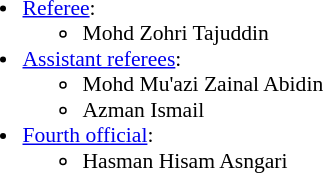<table style="width: 100%; font-size: 90%;">
<tr>
<td><br><ul><li><a href='#'>Referee</a>:<ul><li>Mohd Zohri Tajuddin</li></ul></li><li><a href='#'>Assistant referees</a>:<ul><li>Mohd Mu'azi Zainal Abidin</li><li>Azman Ismail</li></ul></li><li><a href='#'>Fourth official</a>:<ul><li>Hasman Hisam Asngari</li></ul></li></ul></td>
<td style="width: 60%; vertical-align: top;"></td>
</tr>
</table>
